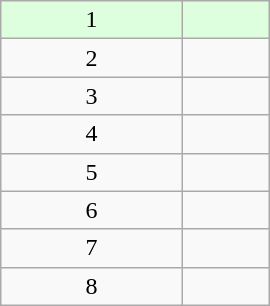<table class="wikitable" style="width:180px;">
<tr style="background:#dfd;">
<td align=center>1</td>
<td> </td>
</tr>
<tr>
<td align=center>2</td>
<td></td>
</tr>
<tr>
<td align=center>3</td>
<td></td>
</tr>
<tr>
<td align=center>4</td>
<td></td>
</tr>
<tr>
<td align=center>5</td>
<td></td>
</tr>
<tr>
<td align=center>6</td>
<td></td>
</tr>
<tr>
<td align=center>7</td>
<td></td>
</tr>
<tr>
<td align=center>8</td>
<td></td>
</tr>
</table>
